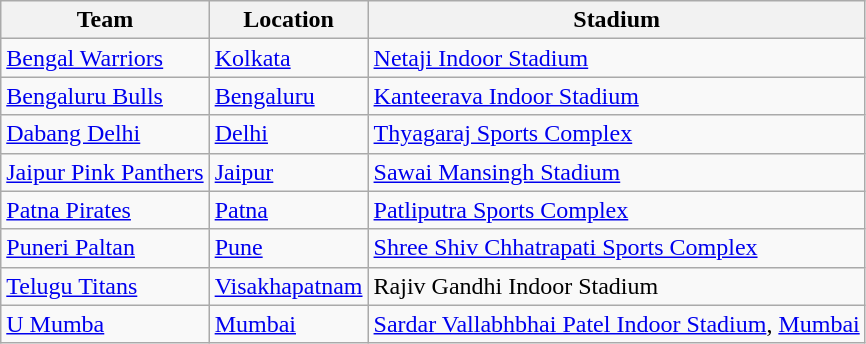<table class="wikitable sortable">
<tr>
<th>Team</th>
<th>Location</th>
<th>Stadium</th>
</tr>
<tr>
<td><a href='#'>Bengal Warriors</a></td>
<td><a href='#'>Kolkata</a></td>
<td><a href='#'>Netaji Indoor Stadium</a></td>
</tr>
<tr>
<td><a href='#'>Bengaluru Bulls</a></td>
<td><a href='#'>Bengaluru</a></td>
<td><a href='#'>Kanteerava Indoor Stadium</a></td>
</tr>
<tr>
<td><a href='#'>Dabang Delhi</a></td>
<td><a href='#'>Delhi</a></td>
<td><a href='#'>Thyagaraj Sports Complex</a></td>
</tr>
<tr>
<td><a href='#'>Jaipur Pink Panthers</a></td>
<td><a href='#'>Jaipur</a></td>
<td><a href='#'>Sawai Mansingh Stadium</a></td>
</tr>
<tr>
<td><a href='#'>Patna Pirates</a></td>
<td><a href='#'>Patna</a></td>
<td><a href='#'>Patliputra Sports Complex</a></td>
</tr>
<tr>
<td><a href='#'>Puneri Paltan</a></td>
<td><a href='#'>Pune</a></td>
<td><a href='#'>Shree Shiv Chhatrapati Sports Complex</a></td>
</tr>
<tr>
<td><a href='#'>Telugu Titans</a></td>
<td><a href='#'>Visakhapatnam</a></td>
<td>Rajiv Gandhi Indoor Stadium</td>
</tr>
<tr>
<td><a href='#'>U Mumba</a></td>
<td><a href='#'>Mumbai</a></td>
<td><a href='#'>Sardar Vallabhbhai Patel Indoor Stadium</a>, <a href='#'>Mumbai</a></td>
</tr>
</table>
